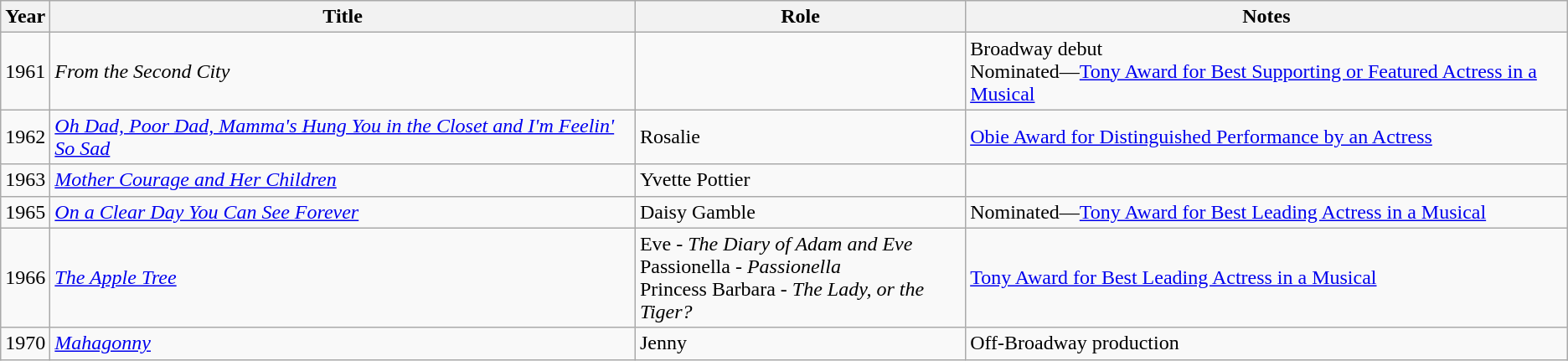<table class="wikitable">
<tr>
<th>Year</th>
<th>Title</th>
<th>Role</th>
<th>Notes</th>
</tr>
<tr>
<td>1961</td>
<td><em>From the Second City</em></td>
<td></td>
<td>Broadway debut<br>Nominated—<a href='#'>Tony Award for Best Supporting or Featured Actress in a Musical</a></td>
</tr>
<tr>
<td>1962</td>
<td><em><a href='#'>Oh Dad, Poor Dad, Mamma's Hung You in the Closet and I'm Feelin' So Sad</a></em></td>
<td>Rosalie</td>
<td><a href='#'>Obie Award for Distinguished Performance by an Actress</a></td>
</tr>
<tr>
<td>1963</td>
<td><em><a href='#'>Mother Courage and Her Children</a></em></td>
<td>Yvette Pottier</td>
<td></td>
</tr>
<tr>
<td>1965</td>
<td><em><a href='#'>On a Clear Day You Can See Forever</a></em></td>
<td>Daisy Gamble</td>
<td>Nominated—<a href='#'>Tony Award for Best Leading Actress in a Musical</a></td>
</tr>
<tr>
<td>1966</td>
<td><em><a href='#'>The Apple Tree</a></em></td>
<td>Eve - <em>The Diary of Adam and Eve</em><br>Passionella - <em>Passionella</em><br>Princess Barbara - <em>The Lady, or the Tiger?</em></td>
<td><a href='#'>Tony Award for Best Leading Actress in a Musical</a></td>
</tr>
<tr>
<td>1970</td>
<td><em><a href='#'>Mahagonny</a></em></td>
<td>Jenny</td>
<td>Off-Broadway production</td>
</tr>
</table>
